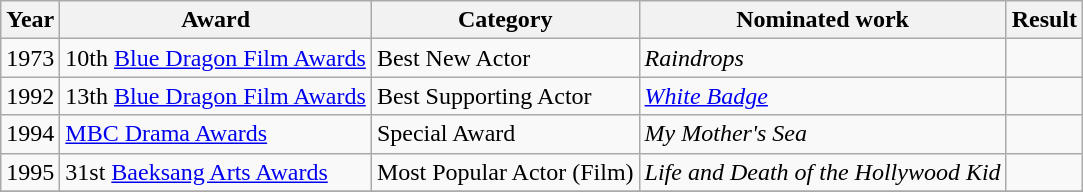<table class="wikitable">
<tr>
<th>Year</th>
<th>Award</th>
<th>Category</th>
<th>Nominated work</th>
<th>Result</th>
</tr>
<tr>
<td>1973</td>
<td>10th <a href='#'>Blue Dragon Film Awards</a></td>
<td>Best New Actor</td>
<td><em>Raindrops</em></td>
<td></td>
</tr>
<tr>
<td>1992</td>
<td>13th <a href='#'>Blue Dragon Film Awards</a></td>
<td>Best Supporting Actor</td>
<td><em><a href='#'>White Badge</a></em></td>
<td></td>
</tr>
<tr>
<td>1994</td>
<td><a href='#'>MBC Drama Awards</a></td>
<td>Special Award</td>
<td><em>My Mother's Sea</em></td>
<td></td>
</tr>
<tr>
<td>1995</td>
<td>31st <a href='#'>Baeksang Arts Awards</a></td>
<td>Most Popular Actor (Film)</td>
<td><em>Life and Death of the Hollywood Kid</em></td>
<td></td>
</tr>
<tr>
</tr>
</table>
